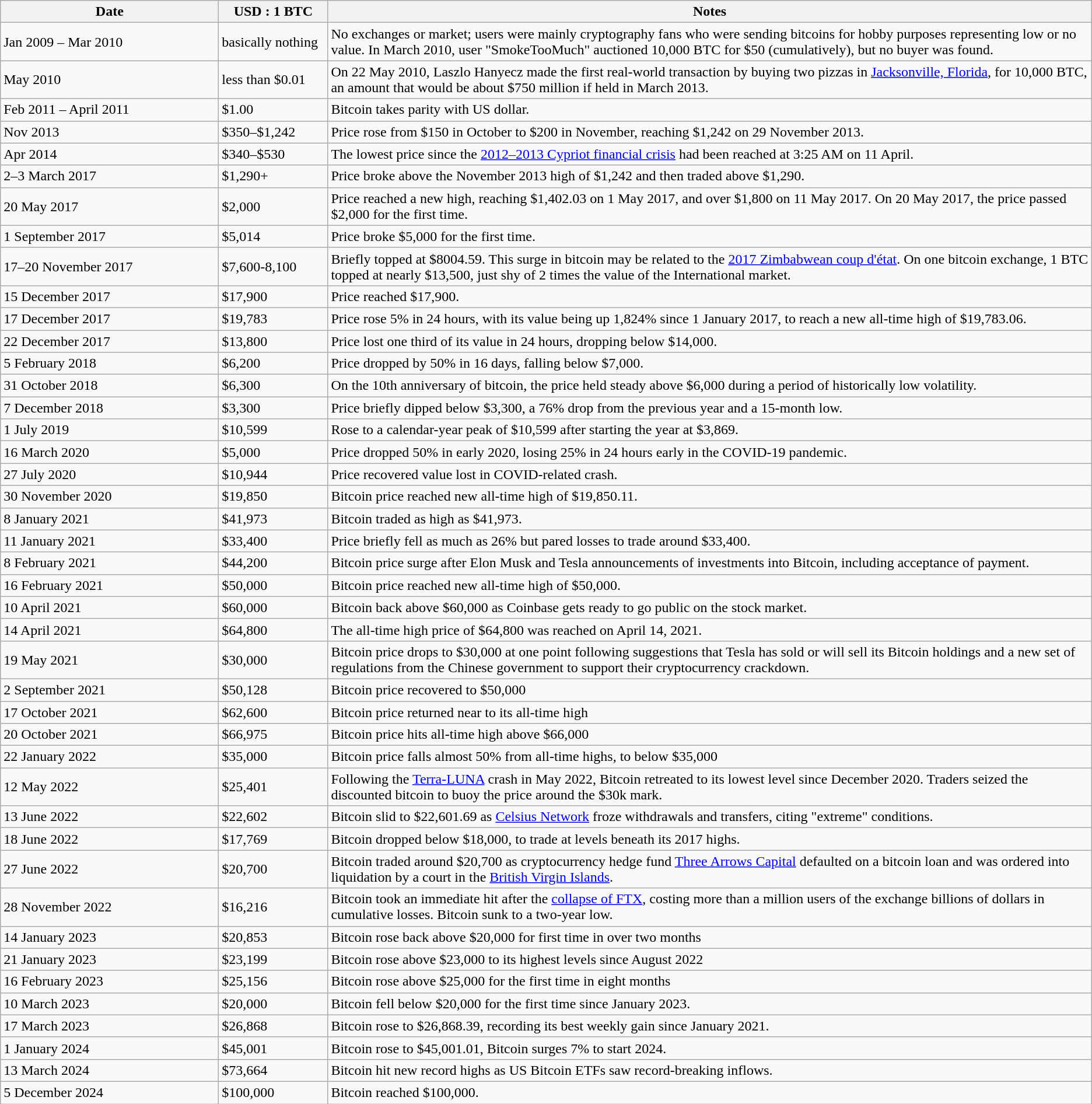<table class="wikitable sortable">
<tr>
<th width=20%>Date</th>
<th width=10%>USD : 1 BTC</th>
<th class="unsortable">Notes</th>
</tr>
<tr>
<td data-sort-value="2009-01">Jan 2009 – Mar 2010</td>
<td data-sort-value="0.000001">basically nothing</td>
<td>No exchanges or market; users were mainly cryptography fans who were sending bitcoins for hobby purposes representing low or no value. In March 2010, user "SmokeTooMuch" auctioned 10,000 BTC for $50 (cumulatively), but no buyer was found.</td>
</tr>
<tr>
<td data-sort-value="2010-02">May 2010</td>
<td data-sort-value="0.001">less than $0.01</td>
<td>On 22 May 2010, Laszlo Hanyecz made the first real-world transaction by buying two pizzas in <a href='#'>Jacksonville, Florida</a>, for 10,000 BTC, an amount that would be about $750 million if held in March 2013.</td>
</tr>
<tr>
<td data-sort-value="2011-02">Feb 2011 – April 2011</td>
<td data-sort-value="1.00">$1.00</td>
<td>Bitcoin takes parity with US dollar.</td>
</tr>
<tr>
<td data-sort-value="2013-11">Nov 2013</td>
<td data-sort-value="350">$350–$1,242</td>
<td>Price rose from $150 in October to $200 in November, reaching $1,242 on 29 November 2013.</td>
</tr>
<tr>
<td data-sort-value="2014-04">Apr 2014</td>
<td data-sort-value="340">$340–$530</td>
<td>The lowest price since the <a href='#'>2012–2013 Cypriot financial crisis</a> had been reached at 3:25 AM on 11 April.</td>
</tr>
<tr>
<td data-sort-value="2017-03">2–3 March 2017</td>
<td data-sort-value="1290">$1,290+ </td>
<td>Price broke above the November 2013 high of $1,242 and then traded above $1,290.</td>
</tr>
<tr>
<td data-sort-value="2017-05">20 May 2017</td>
<td data-sort-value="2000">$2,000 </td>
<td>Price reached a new high, reaching $1,402.03 on 1 May 2017, and over $1,800 on 11 May 2017. On 20 May 2017, the price passed $2,000 for the first time.</td>
</tr>
<tr>
<td data-sort-value="2017-09-01">1 September 2017</td>
<td data-sort-value="5013.91">$5,014</td>
<td>Price broke $5,000 for the first time.</td>
</tr>
<tr>
<td data-sort-value="2017-11-17">17–20 November 2017</td>
<td data-sort-value="7600">$7,600-8,100 </td>
<td>Briefly topped at $8004.59. This surge in bitcoin may be related to the <a href='#'>2017 Zimbabwean coup d'état</a>. On one bitcoin exchange, 1 BTC topped at nearly $13,500, just shy of 2 times the value of the International market.</td>
</tr>
<tr>
<td data-sort-value="2017-12-15">15 December 2017</td>
<td data-sort-value="17900">$17,900 </td>
<td>Price reached $17,900.</td>
</tr>
<tr>
<td data-sort-value="2017-12-17">17 December 2017</td>
<td data-sort-value="19783.06">$19,783 </td>
<td>Price rose 5% in 24 hours, with its value being up 1,824% since 1 January 2017, to reach a new all-time high of $19,783.06.</td>
</tr>
<tr>
<td data-sort-value="2017-12-22">22 December 2017</td>
<td data-sort-value="13800">$13,800 </td>
<td>Price lost one third of its value in 24 hours, dropping below $14,000.</td>
</tr>
<tr>
<td data-sort-value="2018-02-05">5 February 2018</td>
<td data-sort-value="6200">$6,200 </td>
<td>Price dropped by 50% in 16 days, falling below $7,000.</td>
</tr>
<tr>
<td data-sort-value="2018-10-31">31 October 2018</td>
<td data-sort-value="6300">$6,300 </td>
<td>On the 10th anniversary of bitcoin, the price held steady above $6,000 during a period of historically low volatility.</td>
</tr>
<tr>
<td data-sort-value="2018-12-7">7 December 2018</td>
<td data-sort-value="3300">$3,300 </td>
<td>Price briefly dipped below $3,300, a 76% drop from the previous year and a 15-month low.</td>
</tr>
<tr>
<td>1 July 2019</td>
<td>$10,599 </td>
<td>Rose to a calendar-year peak of $10,599 after starting the year at $3,869.</td>
</tr>
<tr>
<td data-sort-value="2020-03-16">16 March 2020</td>
<td data-sort-value="5000">$5,000 </td>
<td>Price dropped 50% in early 2020, losing 25% in 24 hours early in the COVID-19 pandemic.</td>
</tr>
<tr>
<td data-sort-value="2020-27-7">27 July 2020</td>
<td data-sort-value="10944">$10,944 </td>
<td>Price recovered value lost in COVID-related crash.</td>
</tr>
<tr>
<td data-sort-value="2020-30-11">30 November 2020</td>
<td data-sort-value="19850.11">$19,850 </td>
<td>Bitcoin price reached new all-time high of $19,850.11.</td>
</tr>
<tr>
<td>8 January 2021</td>
<td>$41,973 </td>
<td>Bitcoin traded as high as $41,973.</td>
</tr>
<tr>
<td data-sort-value="2021-01-11">11 January 2021</td>
<td data-sort-value="33,400">$33,400 </td>
<td>Price briefly fell as much as 26% but pared losses to trade around $33,400.</td>
</tr>
<tr>
<td>8 February 2021</td>
<td>$44,200 </td>
<td>Bitcoin price surge after Elon Musk and Tesla announcements of investments into Bitcoin, including acceptance of payment.</td>
</tr>
<tr>
<td>16 February 2021</td>
<td>$50,000 </td>
<td>Bitcoin price reached new all-time high of $50,000.</td>
</tr>
<tr>
<td>10 April 2021</td>
<td>$60,000 </td>
<td>Bitcoin back above $60,000 as Coinbase gets ready to go public on the stock market.</td>
</tr>
<tr>
<td>14 April 2021</td>
<td>$64,800 </td>
<td>The all-time high price of $64,800 was reached on April 14, 2021.</td>
</tr>
<tr>
<td>19 May 2021</td>
<td>$30,000 </td>
<td>Bitcoin price drops to $30,000 at one point following suggestions that Tesla has sold or will sell its Bitcoin holdings and a new set of regulations from the Chinese government to support their cryptocurrency crackdown.</td>
</tr>
<tr>
<td>2 September 2021</td>
<td>$50,128 </td>
<td>Bitcoin price recovered to $50,000</td>
</tr>
<tr>
<td>17 October 2021</td>
<td>$62,600 </td>
<td>Bitcoin price returned near to its all-time high</td>
</tr>
<tr>
<td>20 October 2021</td>
<td>$66,975 </td>
<td>Bitcoin price hits all-time high above $66,000</td>
</tr>
<tr>
<td>22 January 2022</td>
<td>$35,000 </td>
<td>Bitcoin price falls almost 50% from all-time highs, to below $35,000</td>
</tr>
<tr>
<td>12 May 2022</td>
<td>$25,401 </td>
<td>Following the <a href='#'>Terra-LUNA</a> crash in May 2022, Bitcoin retreated to its lowest level since December 2020. Traders seized the discounted bitcoin to buoy the price around the $30k mark.</td>
</tr>
<tr>
<td>13 June 2022</td>
<td>$22,602 </td>
<td>Bitcoin slid to $22,601.69 as <a href='#'>Celsius Network</a> froze withdrawals and transfers, citing "extreme" conditions.</td>
</tr>
<tr>
<td>18 June 2022</td>
<td>$17,769 </td>
<td>Bitcoin dropped below $18,000, to trade at levels beneath its 2017 highs.</td>
</tr>
<tr>
<td>27 June 2022</td>
<td>$20,700 </td>
<td>Bitcoin traded around $20,700 as cryptocurrency hedge fund <a href='#'>Three Arrows Capital</a> defaulted on a bitcoin loan and was ordered into liquidation by a court in the <a href='#'>British Virgin Islands</a>.</td>
</tr>
<tr>
<td>28 November 2022</td>
<td>$16,216 </td>
<td>Bitcoin took an immediate hit after the <a href='#'>collapse of FTX</a>, costing more than a million users of the exchange billions of dollars in cumulative losses. Bitcoin sunk to a two-year low.</td>
</tr>
<tr>
<td>14 January 2023</td>
<td>$20,853 </td>
<td>Bitcoin rose back above $20,000 for first time in over two months</td>
</tr>
<tr>
<td>21 January 2023</td>
<td>$23,199 </td>
<td>Bitcoin rose above $23,000 to its highest levels since August 2022</td>
</tr>
<tr>
<td>16 February 2023</td>
<td>$25,156 </td>
<td>Bitcoin rose above $25,000 for the first time in eight months</td>
</tr>
<tr>
<td>10 March 2023</td>
<td>$20,000 </td>
<td>Bitcoin fell below $20,000 for the first time since January 2023.</td>
</tr>
<tr>
<td>17 March 2023</td>
<td>$26,868 </td>
<td>Bitcoin rose to $26,868.39, recording its best weekly gain since January 2021.</td>
</tr>
<tr>
<td>1 January 2024</td>
<td>$45,001 </td>
<td>Bitcoin rose to $45,001.01, Bitcoin surges 7% to start 2024.</td>
</tr>
<tr>
<td>13 March 2024</td>
<td>$73,664 </td>
<td>Bitcoin hit new record highs as US Bitcoin ETFs saw record-breaking inflows.</td>
</tr>
<tr>
<td>5 December 2024</td>
<td>$100,000 </td>
<td>Bitcoin reached $100,000.</td>
</tr>
</table>
